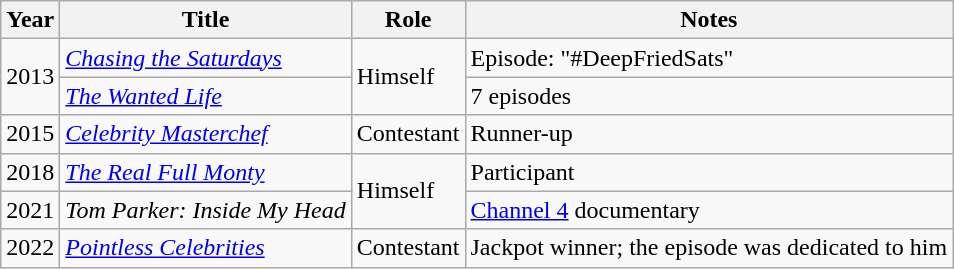<table class="wikitable">
<tr>
<th>Year</th>
<th>Title</th>
<th>Role</th>
<th>Notes</th>
</tr>
<tr>
<td rowspan=2>2013</td>
<td><em><a href='#'>Chasing the Saturdays</a></em></td>
<td rowspan=2>Himself</td>
<td>Episode: "#DeepFriedSats"</td>
</tr>
<tr>
<td><em><a href='#'>The Wanted Life</a></em></td>
<td>7 episodes</td>
</tr>
<tr>
<td>2015</td>
<td><em><a href='#'>Celebrity Masterchef</a></em></td>
<td>Contestant</td>
<td>Runner-up</td>
</tr>
<tr>
<td>2018</td>
<td><em><a href='#'>The Real Full Monty</a></em></td>
<td rowspan=2>Himself</td>
<td>Participant</td>
</tr>
<tr>
<td>2021</td>
<td><em>Tom Parker: Inside My Head</em></td>
<td><a href='#'>Channel 4</a> documentary</td>
</tr>
<tr>
<td>2022</td>
<td><em><a href='#'>Pointless Celebrities</a></em></td>
<td>Contestant</td>
<td>Jackpot winner; the episode was dedicated to him</td>
</tr>
</table>
